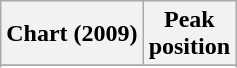<table class="wikitable sortable plainrowheaders" style="text-align:center">
<tr>
<th>Chart (2009)</th>
<th>Peak<br>position</th>
</tr>
<tr>
</tr>
<tr>
</tr>
<tr>
</tr>
</table>
